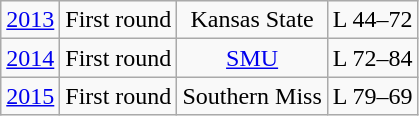<table class="wikitable">
<tr align="center">
<td><a href='#'>2013</a></td>
<td>First round</td>
<td>Kansas State</td>
<td>L 44–72</td>
</tr>
<tr style="text-align:center;">
<td><a href='#'>2014</a></td>
<td>First round</td>
<td><a href='#'>SMU</a></td>
<td>L 72–84</td>
</tr>
<tr style="text-align:center;">
<td><a href='#'>2015</a></td>
<td>First round</td>
<td>Southern Miss</td>
<td>L 79–69</td>
</tr>
</table>
